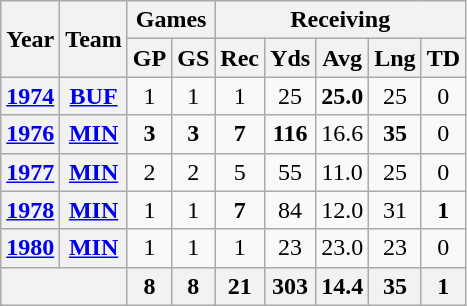<table class="wikitable" style="text-align:center">
<tr>
<th rowspan="2">Year</th>
<th rowspan="2">Team</th>
<th colspan="2">Games</th>
<th colspan="5">Receiving</th>
</tr>
<tr>
<th>GP</th>
<th>GS</th>
<th>Rec</th>
<th>Yds</th>
<th>Avg</th>
<th>Lng</th>
<th>TD</th>
</tr>
<tr>
<th><a href='#'>1974</a></th>
<th><a href='#'>BUF</a></th>
<td>1</td>
<td>1</td>
<td>1</td>
<td>25</td>
<td><strong>25.0</strong></td>
<td>25</td>
<td>0</td>
</tr>
<tr>
<th><a href='#'>1976</a></th>
<th><a href='#'>MIN</a></th>
<td><strong>3</strong></td>
<td><strong>3</strong></td>
<td><strong>7</strong></td>
<td><strong>116</strong></td>
<td>16.6</td>
<td><strong>35</strong></td>
<td>0</td>
</tr>
<tr>
<th><a href='#'>1977</a></th>
<th><a href='#'>MIN</a></th>
<td>2</td>
<td>2</td>
<td>5</td>
<td>55</td>
<td>11.0</td>
<td>25</td>
<td>0</td>
</tr>
<tr>
<th><a href='#'>1978</a></th>
<th><a href='#'>MIN</a></th>
<td>1</td>
<td>1</td>
<td><strong>7</strong></td>
<td>84</td>
<td>12.0</td>
<td>31</td>
<td><strong>1</strong></td>
</tr>
<tr>
<th><a href='#'>1980</a></th>
<th><a href='#'>MIN</a></th>
<td>1</td>
<td>1</td>
<td>1</td>
<td>23</td>
<td>23.0</td>
<td>23</td>
<td>0</td>
</tr>
<tr>
<th colspan="2"></th>
<th>8</th>
<th>8</th>
<th>21</th>
<th>303</th>
<th>14.4</th>
<th>35</th>
<th>1</th>
</tr>
</table>
